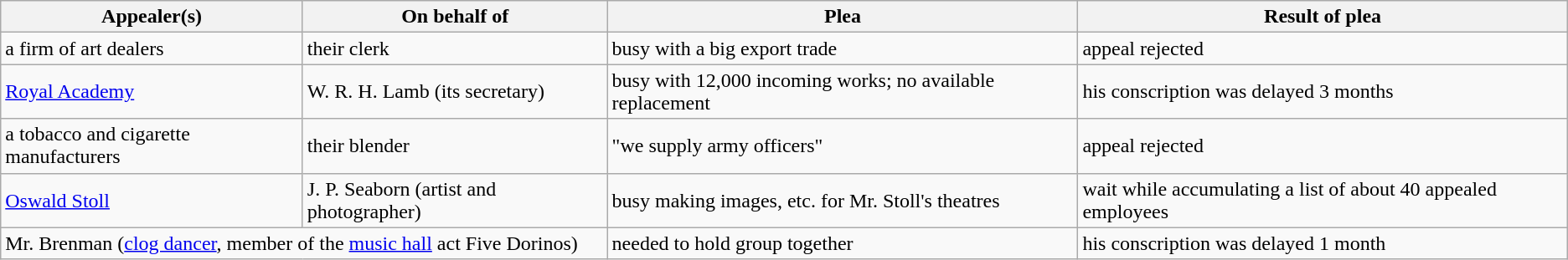<table class="wikitable">
<tr>
<th>Appealer(s)</th>
<th>On behalf of</th>
<th>Plea</th>
<th>Result of plea</th>
</tr>
<tr>
<td>a firm of art dealers</td>
<td>their clerk</td>
<td>busy with a big export trade</td>
<td>appeal rejected</td>
</tr>
<tr>
<td><a href='#'>Royal Academy</a></td>
<td>W. R. H. Lamb (its secretary)</td>
<td>busy with 12,000 incoming works; no available replacement</td>
<td>his conscription was delayed 3 months</td>
</tr>
<tr>
<td>a tobacco and cigarette manufacturers</td>
<td>their blender</td>
<td>"we supply army officers"</td>
<td>appeal rejected</td>
</tr>
<tr>
<td><a href='#'>Oswald Stoll</a></td>
<td>J. P. Seaborn (artist and photographer)</td>
<td>busy making images, etc. for Mr. Stoll's theatres</td>
<td>wait while accumulating a list of about 40 appealed employees</td>
</tr>
<tr>
<td colspan="2">Mr. Brenman (<a href='#'>clog dancer</a>, member of the <a href='#'>music hall</a> act Five Dorinos)</td>
<td>needed to hold group together</td>
<td>his conscription was delayed 1 month</td>
</tr>
</table>
